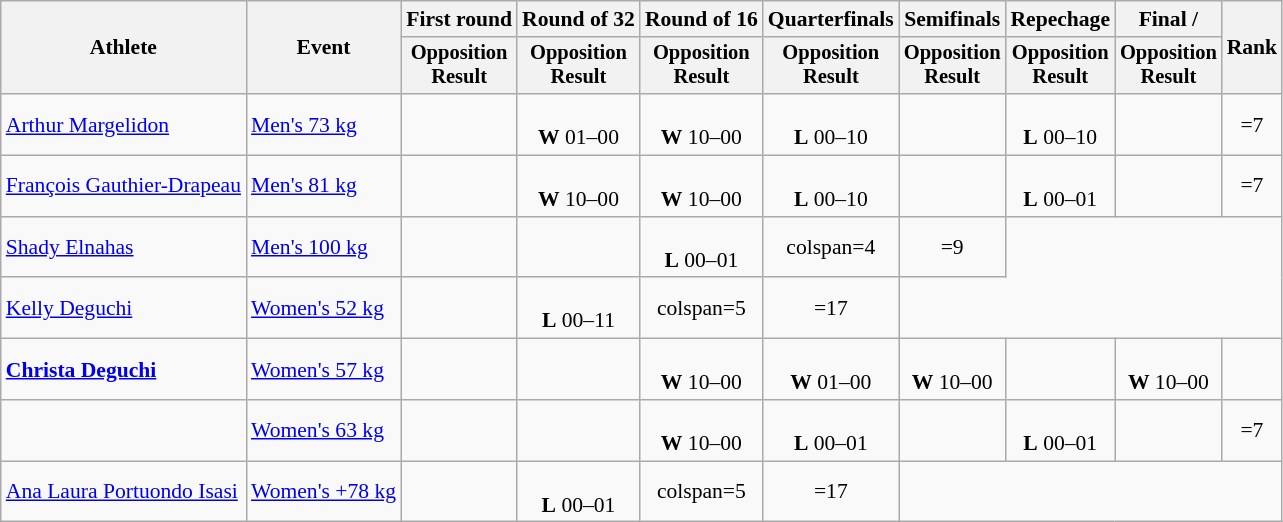<table class=wikitable style=font-size:90%;text-align:center>
<tr>
<th rowspan=2>Athlete</th>
<th rowspan=2>Event</th>
<th>First round</th>
<th>Round of 32</th>
<th>Round of 16</th>
<th>Quarterfinals</th>
<th>Semifinals</th>
<th>Repechage</th>
<th>Final / </th>
<th rowspan=2>Rank</th>
</tr>
<tr style=font-size:95%>
<th>Opposition<br>Result</th>
<th>Opposition<br>Result</th>
<th>Opposition<br>Result</th>
<th>Opposition<br>Result</th>
<th>Opposition<br>Result</th>
<th>Opposition<br>Result</th>
<th>Opposition<br>Result</th>
</tr>
<tr>
<td align=left><a href='#'>Arthur Margelidon</a></td>
<td align=left><a href='#'>Men's 73 kg</a></td>
<td></td>
<td><br><strong>W</strong> 01–00</td>
<td><br><strong>W</strong> 10–00</td>
<td><br><strong>L</strong> 00–10</td>
<td></td>
<td><br><strong>L</strong> 00–10</td>
<td></td>
<td>=7</td>
</tr>
<tr>
<td align=left><a href='#'>François Gauthier-Drapeau</a></td>
<td align=left><a href='#'>Men's 81 kg</a></td>
<td></td>
<td><br><strong>W</strong> 10–00</td>
<td><br><strong>W</strong> 10–00</td>
<td><br><strong>L</strong> 00–10</td>
<td></td>
<td><br><strong>L</strong> 00–01</td>
<td></td>
<td>=7</td>
</tr>
<tr>
<td align=left><a href='#'>Shady Elnahas</a></td>
<td align=left><a href='#'>Men's 100 kg</a></td>
<td></td>
<td></td>
<td><br><strong>L</strong> 00–01</td>
<td>colspan=4 </td>
<td>=9</td>
</tr>
<tr>
<td align=left><a href='#'>Kelly Deguchi</a></td>
<td align=left><a href='#'>Women's 52 kg</a></td>
<td></td>
<td><br><strong>L</strong> 00–11</td>
<td>colspan=5 </td>
<td>=17</td>
</tr>
<tr>
<td align=left><strong><a href='#'>Christa Deguchi</a></strong></td>
<td align=left><a href='#'>Women's 57 kg</a></td>
<td></td>
<td></td>
<td><br><strong>W</strong> 10–00</td>
<td><br><strong>W</strong> 01–00</td>
<td><br><strong>W</strong> 10–00</td>
<td></td>
<td><br><strong>W</strong> 10–00</td>
<td></td>
</tr>
<tr>
<td align=left></td>
<td align=left><a href='#'>Women's 63 kg</a></td>
<td></td>
<td></td>
<td><br><strong>W</strong> 10–00</td>
<td><br><strong>L</strong> 00–01</td>
<td></td>
<td><br><strong>L</strong> 00–01</td>
<td></td>
<td>=7</td>
</tr>
<tr align=center>
<td align=left><a href='#'>Ana Laura Portuondo Isasi</a></td>
<td align=left><a href='#'>Women's +78 kg</a></td>
<td></td>
<td><br><strong>L</strong> 00–01</td>
<td>colspan=5 </td>
<td>=17</td>
</tr>
</table>
